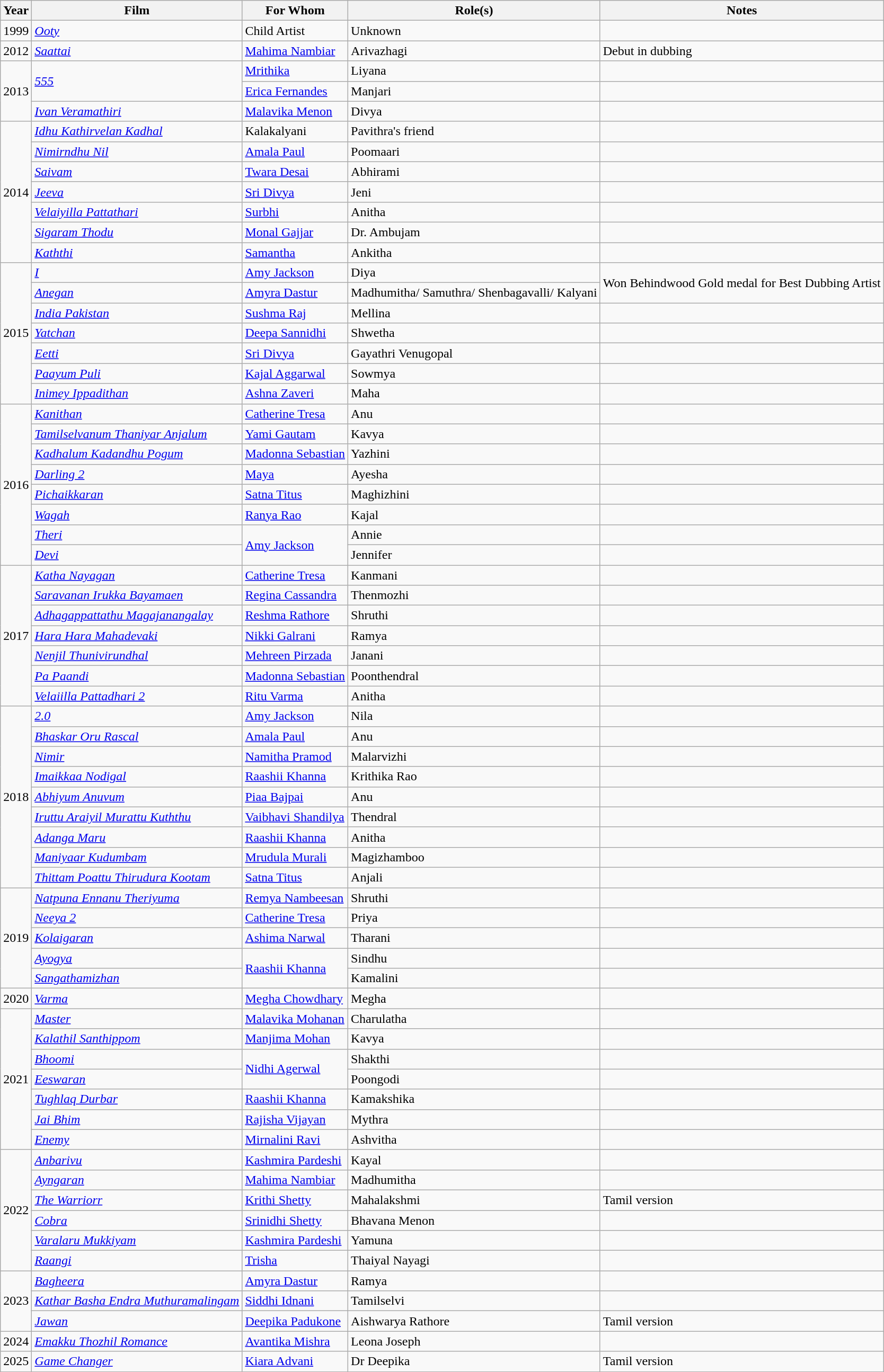<table class="wikitable sortable">
<tr>
<th scope="col">Year</th>
<th scope="col">Film</th>
<th scope="col">For Whom</th>
<th scope="col">Role(s)</th>
<th class="unsortable" scope="col">Notes</th>
</tr>
<tr>
<td>1999</td>
<td><em><a href='#'>Ooty</a></em></td>
<td>Child Artist</td>
<td>Unknown</td>
<td></td>
</tr>
<tr>
<td>2012</td>
<td><em><a href='#'>Saattai</a></em></td>
<td><a href='#'>Mahima Nambiar</a></td>
<td>Arivazhagi</td>
<td>Debut in dubbing</td>
</tr>
<tr>
<td rowspan="3">2013</td>
<td rowspan="2"><em><a href='#'>555</a></em></td>
<td><a href='#'>Mrithika</a></td>
<td>Liyana</td>
<td></td>
</tr>
<tr>
<td><a href='#'>Erica Fernandes</a></td>
<td>Manjari</td>
<td></td>
</tr>
<tr>
<td><em><a href='#'>Ivan Veramathiri</a></em></td>
<td><a href='#'>Malavika Menon</a></td>
<td>Divya</td>
<td></td>
</tr>
<tr>
<td rowspan="7">2014</td>
<td><em><a href='#'>Idhu Kathirvelan Kadhal</a></em></td>
<td>Kalakalyani</td>
<td>Pavithra's friend</td>
<td></td>
</tr>
<tr>
<td><em><a href='#'>Nimirndhu Nil</a></em></td>
<td><a href='#'>Amala Paul</a></td>
<td>Poomaari</td>
<td></td>
</tr>
<tr>
<td><em><a href='#'>Saivam</a></em></td>
<td><a href='#'>Twara Desai</a></td>
<td>Abhirami</td>
<td></td>
</tr>
<tr>
<td><em><a href='#'>Jeeva</a></em></td>
<td><a href='#'>Sri Divya</a></td>
<td>Jeni</td>
<td></td>
</tr>
<tr>
<td><em><a href='#'>Velaiyilla Pattathari</a></em></td>
<td><a href='#'>Surbhi</a></td>
<td>Anitha</td>
<td></td>
</tr>
<tr>
<td><em><a href='#'>Sigaram Thodu</a></em></td>
<td><a href='#'>Monal Gajjar</a></td>
<td>Dr. Ambujam</td>
<td></td>
</tr>
<tr>
<td><em><a href='#'>Kaththi</a></em></td>
<td><a href='#'>Samantha</a></td>
<td>Ankitha</td>
<td></td>
</tr>
<tr>
<td rowspan="7">2015</td>
<td><em><a href='#'>I</a></em></td>
<td><a href='#'>Amy Jackson</a></td>
<td>Diya</td>
<td rowspan="2">Won Behindwood Gold medal for Best Dubbing Artist</td>
</tr>
<tr>
<td><em><a href='#'>Anegan</a></em></td>
<td><a href='#'>Amyra Dastur</a></td>
<td>Madhumitha/ Samuthra/ Shenbagavalli/  Kalyani</td>
</tr>
<tr>
<td><em><a href='#'>India Pakistan</a></em></td>
<td><a href='#'>Sushma Raj</a></td>
<td>Mellina</td>
<td></td>
</tr>
<tr>
<td><em><a href='#'>Yatchan</a></em></td>
<td><a href='#'>Deepa Sannidhi</a></td>
<td>Shwetha</td>
<td></td>
</tr>
<tr>
<td><em><a href='#'>Eetti</a></em></td>
<td><a href='#'>Sri Divya</a></td>
<td>Gayathri Venugopal</td>
<td></td>
</tr>
<tr>
<td><em><a href='#'>Paayum Puli</a></em></td>
<td><a href='#'>Kajal Aggarwal</a></td>
<td>Sowmya</td>
<td></td>
</tr>
<tr>
<td><em><a href='#'>Inimey Ippadithan</a></em></td>
<td><a href='#'>Ashna Zaveri</a></td>
<td>Maha</td>
<td></td>
</tr>
<tr>
<td rowspan="8">2016</td>
<td><em><a href='#'>Kanithan</a></em></td>
<td><a href='#'>Catherine Tresa</a></td>
<td>Anu</td>
<td></td>
</tr>
<tr>
<td><em><a href='#'>Tamilselvanum Thaniyar Anjalum</a></em></td>
<td><a href='#'>Yami Gautam</a></td>
<td>Kavya</td>
<td></td>
</tr>
<tr>
<td><em><a href='#'>Kadhalum Kadandhu Pogum</a></em></td>
<td><a href='#'>Madonna Sebastian</a></td>
<td>Yazhini</td>
<td></td>
</tr>
<tr>
<td><em><a href='#'>Darling 2</a></em></td>
<td><a href='#'>Maya</a></td>
<td>Ayesha</td>
<td></td>
</tr>
<tr>
<td><em><a href='#'>Pichaikkaran</a></em></td>
<td><a href='#'>Satna Titus</a></td>
<td>Maghizhini</td>
<td></td>
</tr>
<tr>
<td><em><a href='#'>Wagah</a></em></td>
<td><a href='#'>Ranya Rao</a></td>
<td>Kajal</td>
<td></td>
</tr>
<tr>
<td><em><a href='#'>Theri</a></em></td>
<td rowspan="2"><a href='#'>Amy Jackson</a></td>
<td>Annie</td>
<td></td>
</tr>
<tr>
<td><em><a href='#'>Devi</a></em></td>
<td>Jennifer</td>
<td></td>
</tr>
<tr>
<td rowspan="7">2017</td>
<td><em><a href='#'>Katha Nayagan</a></em></td>
<td><a href='#'>Catherine Tresa</a></td>
<td>Kanmani</td>
<td></td>
</tr>
<tr>
<td><em><a href='#'>Saravanan Irukka Bayamaen</a></em></td>
<td><a href='#'>Regina Cassandra</a></td>
<td>Thenmozhi</td>
<td></td>
</tr>
<tr>
<td><em><a href='#'>Adhagappattathu Magajanangalay</a></em></td>
<td><a href='#'>Reshma Rathore</a></td>
<td>Shruthi</td>
<td></td>
</tr>
<tr>
<td><em><a href='#'>Hara Hara Mahadevaki</a></em></td>
<td><a href='#'>Nikki Galrani</a></td>
<td>Ramya</td>
<td></td>
</tr>
<tr>
<td><em><a href='#'>Nenjil Thunivirundhal</a></em></td>
<td><a href='#'>Mehreen Pirzada</a></td>
<td>Janani</td>
<td></td>
</tr>
<tr>
<td><em><a href='#'>Pa Paandi</a></em></td>
<td><a href='#'>Madonna Sebastian</a></td>
<td>Poonthendral</td>
<td></td>
</tr>
<tr>
<td><em><a href='#'>Velaiilla Pattadhari 2</a></em></td>
<td><a href='#'>Ritu Varma</a></td>
<td>Anitha</td>
<td></td>
</tr>
<tr>
<td rowspan="9">2018</td>
<td><em><a href='#'>2.0</a></em></td>
<td><a href='#'>Amy Jackson</a></td>
<td>Nila</td>
<td></td>
</tr>
<tr>
<td><em><a href='#'>Bhaskar Oru Rascal</a></em></td>
<td><a href='#'>Amala Paul</a></td>
<td>Anu</td>
<td></td>
</tr>
<tr>
<td><em><a href='#'>Nimir</a></em></td>
<td><a href='#'>Namitha Pramod</a></td>
<td>Malarvizhi</td>
<td></td>
</tr>
<tr>
<td><em><a href='#'>Imaikkaa Nodigal</a></em></td>
<td><a href='#'>Raashii Khanna</a></td>
<td>Krithika Rao</td>
<td></td>
</tr>
<tr>
<td><em><a href='#'>Abhiyum Anuvum</a></em></td>
<td><a href='#'>Piaa Bajpai</a></td>
<td>Anu</td>
<td></td>
</tr>
<tr>
<td><em><a href='#'>Iruttu Araiyil Murattu Kuththu</a></em></td>
<td><a href='#'>Vaibhavi Shandilya</a></td>
<td>Thendral</td>
<td></td>
</tr>
<tr>
<td><em><a href='#'>Adanga Maru</a></em></td>
<td><a href='#'>Raashii Khanna</a></td>
<td>Anitha</td>
<td></td>
</tr>
<tr>
<td><em><a href='#'>Maniyaar Kudumbam</a></em></td>
<td><a href='#'>Mrudula Murali</a></td>
<td>Magizhamboo</td>
<td></td>
</tr>
<tr>
<td><em><a href='#'>Thittam Poattu Thirudura Kootam</a></em></td>
<td><a href='#'>Satna Titus</a></td>
<td>Anjali</td>
<td></td>
</tr>
<tr>
<td rowspan="5">2019</td>
<td><em><a href='#'>Natpuna Ennanu Theriyuma</a></em></td>
<td><a href='#'>Remya Nambeesan</a></td>
<td>Shruthi</td>
<td></td>
</tr>
<tr>
<td><em><a href='#'>Neeya 2</a></em></td>
<td><a href='#'>Catherine Tresa</a></td>
<td>Priya</td>
<td></td>
</tr>
<tr>
<td><em><a href='#'>Kolaigaran</a></em></td>
<td><a href='#'>Ashima Narwal</a></td>
<td>Tharani</td>
<td></td>
</tr>
<tr>
<td><em><a href='#'>Ayogya</a></em></td>
<td rowspan="2"><a href='#'>Raashii Khanna</a></td>
<td>Sindhu</td>
<td></td>
</tr>
<tr>
<td><em><a href='#'>Sangathamizhan</a></em></td>
<td>Kamalini</td>
<td></td>
</tr>
<tr>
<td>2020</td>
<td><em><a href='#'>Varma</a></em></td>
<td><a href='#'>Megha Chowdhary</a></td>
<td>Megha</td>
<td></td>
</tr>
<tr>
<td rowspan="7">2021</td>
<td><em><a href='#'>Master</a></em></td>
<td><a href='#'>Malavika Mohanan</a></td>
<td>Charulatha</td>
<td></td>
</tr>
<tr>
<td><em><a href='#'>Kalathil Santhippom</a></em></td>
<td><a href='#'>Manjima Mohan</a></td>
<td>Kavya</td>
<td></td>
</tr>
<tr>
<td><em><a href='#'>Bhoomi</a></em></td>
<td rowspan="2"><a href='#'>Nidhi Agerwal</a></td>
<td>Shakthi</td>
<td></td>
</tr>
<tr>
<td><em><a href='#'>Eeswaran</a></em></td>
<td>Poongodi</td>
<td></td>
</tr>
<tr>
<td><em><a href='#'>Tughlaq Durbar</a></em></td>
<td><a href='#'>Raashii Khanna</a></td>
<td>Kamakshika</td>
<td></td>
</tr>
<tr>
<td><em><a href='#'>Jai Bhim</a></em></td>
<td><a href='#'>Rajisha Vijayan</a></td>
<td>Mythra</td>
<td></td>
</tr>
<tr>
<td><em><a href='#'>Enemy</a></em></td>
<td><a href='#'>Mirnalini Ravi</a></td>
<td>Ashvitha</td>
<td></td>
</tr>
<tr>
<td rowspan="6">2022</td>
<td><em><a href='#'>Anbarivu</a></em></td>
<td><a href='#'>Kashmira Pardeshi</a></td>
<td>Kayal</td>
<td></td>
</tr>
<tr>
<td><em><a href='#'>Ayngaran</a></em></td>
<td><a href='#'>Mahima Nambiar</a></td>
<td>Madhumitha</td>
<td></td>
</tr>
<tr>
<td><em><a href='#'>The Warriorr</a></em></td>
<td><a href='#'>Krithi Shetty</a></td>
<td>Mahalakshmi</td>
<td>Tamil version</td>
</tr>
<tr>
<td><em><a href='#'>Cobra</a></em></td>
<td><a href='#'>Srinidhi Shetty</a></td>
<td>Bhavana Menon</td>
<td></td>
</tr>
<tr>
<td><em><a href='#'>Varalaru Mukkiyam</a></em></td>
<td><a href='#'>Kashmira Pardeshi</a></td>
<td>Yamuna</td>
<td></td>
</tr>
<tr>
<td><em><a href='#'>Raangi</a></em></td>
<td><a href='#'>Trisha</a></td>
<td>Thaiyal Nayagi</td>
<td></td>
</tr>
<tr>
<td rowspan="3">2023</td>
<td><em><a href='#'>Bagheera</a></em></td>
<td><a href='#'>Amyra Dastur</a></td>
<td>Ramya</td>
<td></td>
</tr>
<tr>
<td><em><a href='#'>Kathar Basha Endra Muthuramalingam</a></em></td>
<td><a href='#'>Siddhi Idnani</a></td>
<td>Tamilselvi</td>
<td></td>
</tr>
<tr>
<td><em><a href='#'>Jawan</a></em></td>
<td><a href='#'>Deepika Padukone</a></td>
<td>Aishwarya Rathore</td>
<td>Tamil version</td>
</tr>
<tr>
<td>2024</td>
<td><em><a href='#'>Emakku Thozhil Romance</a></em></td>
<td><a href='#'>Avantika Mishra</a></td>
<td>Leona Joseph</td>
<td></td>
</tr>
<tr>
<td>2025</td>
<td><em><a href='#'>Game Changer</a></em></td>
<td><a href='#'>Kiara Advani</a></td>
<td>Dr Deepika</td>
<td>Tamil version</td>
</tr>
</table>
